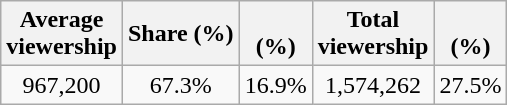<table class="wikitable plainrowheaders sortable" style="text-align:center">
<tr>
<th scope="col">Average<br>viewership</th>
<th scope="col">Share (%)</th>
<th scope="col"><br>(%)</th>
<th scope="col">Total<br>viewership</th>
<th scope="col"><br>(%)</th>
</tr>
<tr>
<td>967,200</td>
<td>67.3%</td>
<td>16.9%</td>
<td>1,574,262</td>
<td>27.5%</td>
</tr>
</table>
